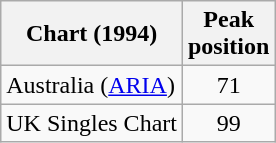<table class="wikitable">
<tr>
<th>Chart (1994)</th>
<th>Peak<br>position</th>
</tr>
<tr>
<td>Australia (<a href='#'>ARIA</a>)</td>
<td style="text-align:center;">71</td>
</tr>
<tr>
<td>UK Singles Chart</td>
<td style="text-align:center;">99</td>
</tr>
</table>
